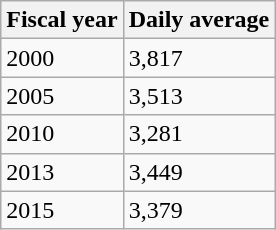<table class="wikitable">
<tr>
<th>Fiscal year</th>
<th>Daily average</th>
</tr>
<tr>
<td>2000</td>
<td>3,817</td>
</tr>
<tr>
<td>2005</td>
<td>3,513</td>
</tr>
<tr>
<td>2010</td>
<td>3,281</td>
</tr>
<tr>
<td>2013</td>
<td>3,449</td>
</tr>
<tr>
<td>2015</td>
<td>3,379</td>
</tr>
</table>
